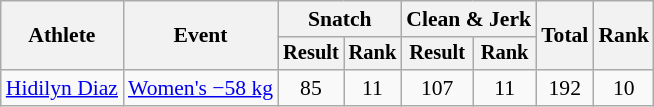<table class="wikitable" style="font-size:90%">
<tr>
<th rowspan="2">Athlete</th>
<th rowspan="2">Event</th>
<th colspan="2">Snatch</th>
<th colspan="2">Clean & Jerk</th>
<th rowspan="2">Total</th>
<th rowspan="2">Rank</th>
</tr>
<tr style="font-size:95%">
<th>Result</th>
<th>Rank</th>
<th>Result</th>
<th>Rank</th>
</tr>
<tr align=center>
<td align=left><a href='#'>Hidilyn Diaz</a></td>
<td align=left><a href='#'>Women's −58 kg</a></td>
<td>85</td>
<td>11</td>
<td>107</td>
<td>11</td>
<td>192</td>
<td>10</td>
</tr>
</table>
